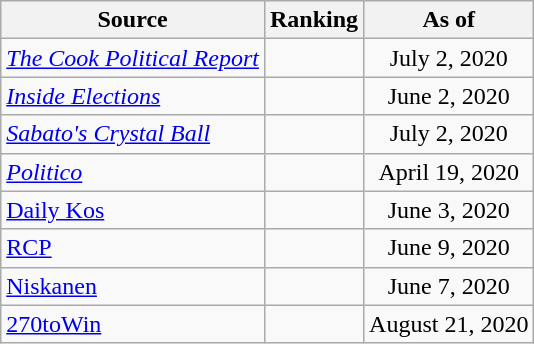<table class="wikitable" style="text-align:center">
<tr>
<th>Source</th>
<th>Ranking</th>
<th>As of</th>
</tr>
<tr>
<td align=left><em><a href='#'>The Cook Political Report</a></em></td>
<td></td>
<td>July 2, 2020</td>
</tr>
<tr>
<td align=left><em><a href='#'>Inside Elections</a></em></td>
<td></td>
<td>June 2, 2020</td>
</tr>
<tr>
<td align=left><em><a href='#'>Sabato's Crystal Ball</a></em></td>
<td></td>
<td>July 2, 2020</td>
</tr>
<tr>
<td align="left"><em><a href='#'>Politico</a></em></td>
<td></td>
<td>April 19, 2020</td>
</tr>
<tr>
<td align="left"><a href='#'>Daily Kos</a></td>
<td></td>
<td>June 3, 2020</td>
</tr>
<tr>
<td align="left"><a href='#'>RCP</a></td>
<td></td>
<td>June 9, 2020</td>
</tr>
<tr>
<td align="left"><a href='#'>Niskanen</a></td>
<td></td>
<td>June 7, 2020</td>
</tr>
<tr>
<td align="left"><a href='#'>270toWin</a></td>
<td></td>
<td>August 21, 2020</td>
</tr>
</table>
